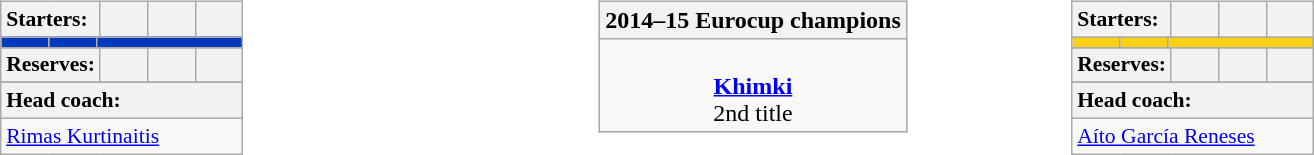<table style="width:100%;">
<tr>
<td valign=top width=33%><br>








<table class="wikitable" style="font-size:90%; text-align:center; margin:auto;">
<tr>
<th style="text-align:left" colspan=3>Starters:</th>
<th width=25></th>
<th width=25></th>
<th width=25></th>
</tr>
<tr>
<th style="background:#0038be; width:25px;"></th>
<th style="background:#0038be; width:25px;"></th>
<th colspan="4" style="background:#0038be;"></th>
</tr>
<tr>
</tr>
<tr>
<th style="text-align:left" colspan=3>Reserves:</th>
<th width=25></th>
<th width=25></th>
<th width=25></th>
</tr>
<tr>
</tr>
<tr>
<th style="text-align:left" colspan=7>Head coach:</th>
</tr>
<tr>
<td colspan="7" style="text-align:left;"> <a href='#'>Rimas Kurtinaitis</a></td>
</tr>
</table>
</td>
<td valign=top width=33%><br><table class=wikitable style="text-align:center; margin:auto">
<tr>
<th>2014–15 Eurocup champions</th>
</tr>
<tr>
<td><br> <strong><a href='#'>Khimki</a></strong><br>2nd title</td>
</tr>
</table>
</td>
<td style="vertical-align:top; width:33%;"><br>









<table class="wikitable"  style="font-size:90%; text-align:center; margin:auto; float:left;">
<tr>
<th style="text-align:left" colspan=3>Starters:</th>
<th width=25></th>
<th width=25></th>
<th width=25></th>
</tr>
<tr>
<th style="background:#fcd017; width:25px;"></th>
<th style="background:#fcd017; width:25px;"></th>
<th colspan="4" style="background:#fcd017;"></th>
</tr>
<tr>
</tr>
<tr>
<th style="text-align:left" colspan=3>Reserves:</th>
<th width=25></th>
<th width=25></th>
<th width=25></th>
</tr>
<tr>
</tr>
<tr>
<th style="text-align:left" colspan=7>Head coach:</th>
</tr>
<tr>
<td colspan="7" style="text-align:left;"> <a href='#'>Aíto García Reneses</a></td>
</tr>
</table>
</td>
</tr>
</table>
